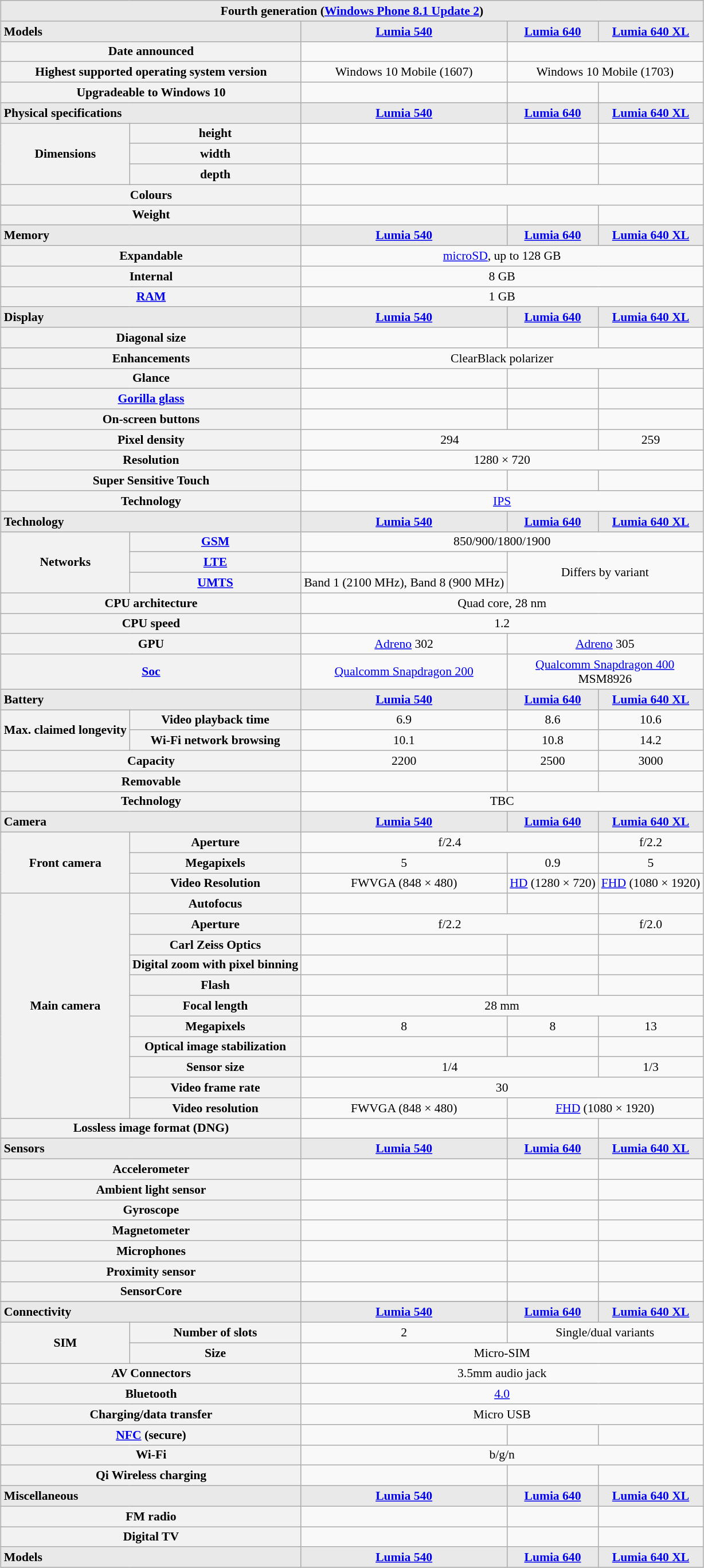<table class="wikitable collapsible collapsed" style="margin:auto; text-align:center; width:auto; font-size:90%">
<tr>
<th style="background:#e9e9e9;" colspan=99>Fourth generation (<a href='#'>Windows Phone 8.1 Update 2</a>)</th>
</tr>
<tr style="background:#e9e9e9; white-space:nowrap;">
<td colspan=2 style="text-align:left;"><strong>Models</strong></td>
<td><strong><a href='#'>Lumia 540</a></strong></td>
<td><strong><a href='#'>Lumia 640</a></strong></td>
<td><strong><a href='#'>Lumia 640 XL</a></strong></td>
</tr>
<tr>
<th colspan=2>Date announced</th>
<td colspan=1></td>
<td colspan=2></td>
</tr>
<tr>
<th colspan=2>Highest supported operating system version</th>
<td colspan=1>Windows 10 Mobile (1607)</td>
<td colspan=2>Windows 10 Mobile (1703)</td>
</tr>
<tr>
<th colspan=2>Upgradeable to Windows 10</th>
<td></td>
<td></td>
<td></td>
</tr>
<tr style="background:#e9e9e9;">
<td colspan=2 style="text-align:left;"><strong>Physical specifications</strong></td>
<td><strong><a href='#'>Lumia 540</a></strong></td>
<td><strong><a href='#'>Lumia 640</a></strong></td>
<td><strong><a href='#'>Lumia 640 XL</a></strong></td>
</tr>
<tr>
<th rowspan=3>Dimensions <br> </th>
<th>height</th>
<td></td>
<td></td>
<td></td>
</tr>
<tr>
<th>width</th>
<td></td>
<td></td>
<td></td>
</tr>
<tr>
<th>depth</th>
<td></td>
<td></td>
<td></td>
</tr>
<tr>
<th colspan=2>Colours</th>
<td colspan=3>   </td>
</tr>
<tr>
<th colspan=2>Weight <br> </th>
<td></td>
<td></td>
<td></td>
</tr>
<tr style="background:#e9e9e9;">
<td colspan=2 style="text-align:left;"><strong>Memory</strong></td>
<td><strong><a href='#'>Lumia 540</a></strong></td>
<td><strong><a href='#'>Lumia 640</a></strong></td>
<td><strong><a href='#'>Lumia 640 XL</a></strong></td>
</tr>
<tr>
<th colspan=2>Expandable</th>
<td colspan=3><a href='#'>microSD</a>, up to 128 GB</td>
</tr>
<tr>
<th colspan=2>Internal</th>
<td colspan=3>8 GB</td>
</tr>
<tr>
<th colspan=2><a href='#'>RAM</a></th>
<td colspan=3>1 GB</td>
</tr>
<tr style="background:#e9e9e9;">
<td colspan=2 style="text-align:left;"><strong>Display</strong></td>
<td><strong><a href='#'>Lumia 540</a></strong></td>
<td><strong><a href='#'>Lumia 640</a></strong></td>
<td><strong><a href='#'>Lumia 640 XL</a></strong></td>
</tr>
<tr>
<th colspan=2>Diagonal size <br> </th>
<td></td>
<td></td>
<td></td>
</tr>
<tr>
<th colspan=2>Enhancements</th>
<td colspan=3>ClearBlack polarizer</td>
</tr>
<tr>
<th colspan=2>Glance</th>
<td></td>
<td></td>
<td></td>
</tr>
<tr>
<th colspan=2><a href='#'>Gorilla glass</a></th>
<td></td>
<td></td>
<td></td>
</tr>
<tr>
<th colspan=2>On-screen buttons</th>
<td></td>
<td></td>
<td></td>
</tr>
<tr>
<th colspan=2>Pixel density <br> </th>
<td colspan=2>294</td>
<td>259</td>
</tr>
<tr>
<th colspan=2>Resolution <br> </th>
<td colspan=3>1280 × 720</td>
</tr>
<tr>
<th colspan=2>Super Sensitive Touch</th>
<td></td>
<td></td>
<td></td>
</tr>
<tr>
<th colspan=2>Technology</th>
<td colspan=3><a href='#'>IPS</a></td>
</tr>
<tr style="background:#e9e9e9;">
<td colspan=2 style="text-align:left;"><strong>Technology</strong></td>
<td><strong><a href='#'>Lumia 540</a></strong></td>
<td><strong><a href='#'>Lumia 640</a></strong></td>
<td><strong><a href='#'>Lumia 640 XL</a></strong></td>
</tr>
<tr>
<th rowspan=3>Networks</th>
<th><a href='#'>GSM</a></th>
<td colspan=3>850/900/1800/1900</td>
</tr>
<tr>
<th><a href='#'>LTE</a></th>
<td></td>
<td colspan=2 rowspan=2>Differs by variant</td>
</tr>
<tr>
<th><a href='#'>UMTS</a></th>
<td>Band 1 (2100 MHz), Band 8 (900 MHz)</td>
</tr>
<tr>
<th colspan=2>CPU architecture</th>
<td colspan=3>Quad core, 28 nm</td>
</tr>
<tr>
<th colspan=2>CPU speed <br> </th>
<td colspan=3>1.2</td>
</tr>
<tr>
<th colspan=2>GPU</th>
<td colspan=1><a href='#'>Adreno</a> 302</td>
<td colspan=2><a href='#'>Adreno</a> 305</td>
</tr>
<tr>
<th colspan=2><a href='#'>Soc</a></th>
<td colspan=1><a href='#'>Qualcomm Snapdragon 200</a></td>
<td colspan=2><a href='#'>Qualcomm Snapdragon 400</a> <br> MSM8926</td>
</tr>
<tr style="background:#e9e9e9;">
<td colspan=2 style="text-align:left;"><strong>Battery</strong></td>
<td><strong><a href='#'>Lumia 540</a></strong></td>
<td><strong><a href='#'>Lumia 640</a></strong></td>
<td><strong><a href='#'>Lumia 640 XL</a></strong></td>
</tr>
<tr>
<th rowspan=2>Max. claimed longevity <br> </th>
<th>Video playback time</th>
<td>6.9</td>
<td>8.6</td>
<td>10.6</td>
</tr>
<tr>
<th>Wi-Fi network browsing</th>
<td>10.1</td>
<td>10.8</td>
<td>14.2</td>
</tr>
<tr>
<th colspan=2>Capacity <br> </th>
<td>2200</td>
<td>2500</td>
<td>3000</td>
</tr>
<tr>
<th colspan=2>Removable</th>
<td></td>
<td></td>
<td></td>
</tr>
<tr>
<th colspan=2>Technology</th>
<td colspan=3>TBC</td>
</tr>
<tr style="background:#e9e9e9;">
<td colspan=2 style="text-align:left;"><strong>Camera</strong></td>
<td><strong><a href='#'>Lumia 540</a></strong></td>
<td><strong><a href='#'>Lumia 640</a></strong></td>
<td><strong><a href='#'>Lumia 640 XL</a></strong></td>
</tr>
<tr>
<th rowspan=3>Front camera</th>
<th>Aperture</th>
<td colspan=2>f/2.4</td>
<td colspan=3>f/2.2</td>
</tr>
<tr>
<th>Megapixels</th>
<td>5</td>
<td>0.9</td>
<td>5</td>
</tr>
<tr>
<th>Video Resolution</th>
<td>FWVGA (848 × 480)</td>
<td><a href='#'>HD</a> (1280 × 720)</td>
<td><a href='#'>FHD</a> (1080 × 1920)</td>
</tr>
<tr>
<th rowspan=11>Main camera</th>
<th>Autofocus</th>
<td></td>
<td></td>
<td></td>
</tr>
<tr>
<th>Aperture</th>
<td colspan=2>f/2.2</td>
<td colspan=3>f/2.0</td>
</tr>
<tr>
<th>Carl Zeiss Optics</th>
<td></td>
<td></td>
<td></td>
</tr>
<tr>
<th>Digital zoom with pixel binning</th>
<td></td>
<td></td>
<td></td>
</tr>
<tr>
<th>Flash</th>
<td></td>
<td></td>
<td></td>
</tr>
<tr>
<th>Focal length <br> </th>
<td colspan=3>28 mm</td>
</tr>
<tr>
<th>Megapixels</th>
<td>8</td>
<td>8</td>
<td>13</td>
</tr>
<tr>
<th>Optical image stabilization</th>
<td></td>
<td></td>
<td></td>
</tr>
<tr>
<th>Sensor size <br> </th>
<td colspan=2>1/4</td>
<td colspan=3>1/3</td>
</tr>
<tr>
<th>Video frame rate <br> </th>
<td colspan=3>30</td>
</tr>
<tr>
<th>Video resolution</th>
<td colspan=1>FWVGA (848 × 480)</td>
<td colspan=2><a href='#'>FHD</a> (1080 × 1920)</td>
</tr>
<tr>
<th colspan=2>Lossless image format (DNG)</th>
<td></td>
<td></td>
<td></td>
</tr>
<tr style="background:#e9e9e9;">
<td colspan=2 style="text-align:left;"><strong>Sensors</strong></td>
<td><strong><a href='#'>Lumia 540</a></strong></td>
<td><strong><a href='#'>Lumia 640</a></strong></td>
<td><strong><a href='#'>Lumia 640 XL</a></strong></td>
</tr>
<tr>
<th colspan=2>Accelerometer</th>
<td></td>
<td></td>
<td></td>
</tr>
<tr>
<th colspan=2>Ambient light sensor</th>
<td></td>
<td></td>
<td></td>
</tr>
<tr>
<th colspan=2>Gyroscope</th>
<td></td>
<td></td>
<td></td>
</tr>
<tr>
<th colspan=2>Magnetometer</th>
<td></td>
<td></td>
<td></td>
</tr>
<tr>
<th colspan=2>Microphones</th>
<td></td>
<td></td>
<td></td>
</tr>
<tr>
<th colspan=2>Proximity sensor</th>
<td></td>
<td></td>
<td></td>
</tr>
<tr>
<th colspan=2>SensorCore</th>
<td></td>
<td></td>
<td></td>
</tr>
<tr>
</tr>
<tr style="background:#e9e9e9;">
<td colspan=2 style="text-align:left;"><strong>Connectivity</strong></td>
<td><strong><a href='#'>Lumia 540</a></strong></td>
<td><strong><a href='#'>Lumia 640</a></strong></td>
<td><strong><a href='#'>Lumia 640 XL</a></strong></td>
</tr>
<tr>
<th rowspan=2>SIM</th>
<th>Number of slots</th>
<td colspan=1>2</td>
<td colspan=2>Single/dual variants</td>
</tr>
<tr>
<th>Size</th>
<td colspan=3>Micro-SIM</td>
</tr>
<tr>
<th colspan=2>AV Connectors</th>
<td colspan=3>3.5mm audio jack</td>
</tr>
<tr>
<th colspan=2>Bluetooth</th>
<td colspan=3><a href='#'>4.0</a></td>
</tr>
<tr>
<th colspan=2>Charging/data transfer</th>
<td colspan=3>Micro USB</td>
</tr>
<tr>
<th colspan=2><a href='#'>NFC</a> (secure)</th>
<td></td>
<td></td>
<td></td>
</tr>
<tr>
<th colspan=2>Wi-Fi</th>
<td colspan=3>b/g/n</td>
</tr>
<tr>
<th colspan=2>Qi Wireless charging</th>
<td></td>
<td></td>
<td></td>
</tr>
<tr style="background:#e9e9e9;">
<td colspan=2 style="text-align:left;"><strong>Miscellaneous</strong></td>
<td><strong><a href='#'>Lumia 540</a></strong></td>
<td><strong><a href='#'>Lumia 640</a></strong></td>
<td><strong><a href='#'>Lumia 640 XL</a></strong></td>
</tr>
<tr>
<th colspan=2>FM radio</th>
<td></td>
<td></td>
<td></td>
</tr>
<tr>
<th colspan=2>Digital TV</th>
<td></td>
<td></td>
<td></td>
</tr>
<tr style="background:#e9e9e9;">
<td colspan=2 style="text-align:left;"><strong>Models</strong></td>
<td><strong><a href='#'>Lumia 540</a></strong></td>
<td><strong><a href='#'>Lumia 640</a></strong></td>
<td><strong><a href='#'>Lumia 640 XL</a></strong></td>
</tr>
</table>
